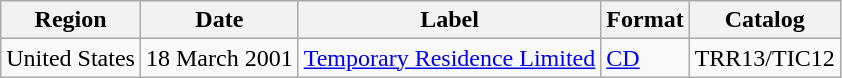<table class="wikitable">
<tr>
<th>Region</th>
<th>Date</th>
<th>Label</th>
<th>Format</th>
<th>Catalog</th>
</tr>
<tr>
<td>United States</td>
<td>18 March 2001</td>
<td><a href='#'>Temporary Residence Limited</a></td>
<td><a href='#'>CD</a></td>
<td>TRR13/TIC12</td>
</tr>
</table>
